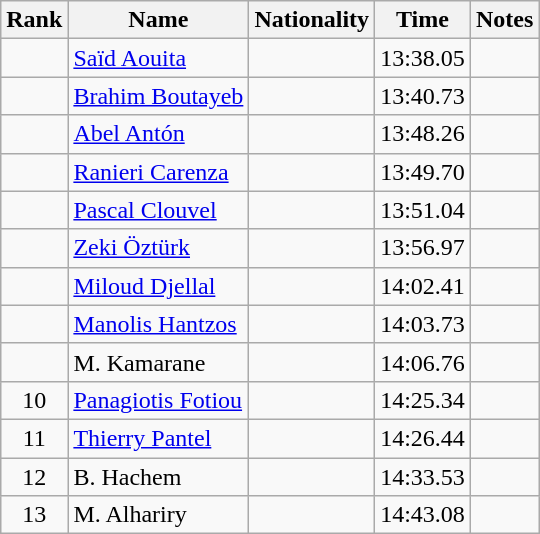<table class="wikitable sortable" style="text-align:center">
<tr>
<th>Rank</th>
<th>Name</th>
<th>Nationality</th>
<th>Time</th>
<th>Notes</th>
</tr>
<tr>
<td></td>
<td align=left><a href='#'>Saïd Aouita</a></td>
<td align=left></td>
<td>13:38.05</td>
<td></td>
</tr>
<tr>
<td></td>
<td align=left><a href='#'>Brahim Boutayeb</a></td>
<td align=left></td>
<td>13:40.73</td>
<td></td>
</tr>
<tr>
<td></td>
<td align=left><a href='#'>Abel Antón</a></td>
<td align=left></td>
<td>13:48.26</td>
<td></td>
</tr>
<tr>
<td></td>
<td align=left><a href='#'>Ranieri Carenza</a></td>
<td align=left></td>
<td>13:49.70</td>
<td></td>
</tr>
<tr>
<td></td>
<td align=left><a href='#'>Pascal Clouvel</a></td>
<td align=left></td>
<td>13:51.04</td>
<td></td>
</tr>
<tr>
<td></td>
<td align=left><a href='#'>Zeki Öztürk</a></td>
<td align=left></td>
<td>13:56.97</td>
<td></td>
</tr>
<tr>
<td></td>
<td align=left><a href='#'>Miloud Djellal</a></td>
<td align=left></td>
<td>14:02.41</td>
<td></td>
</tr>
<tr>
<td></td>
<td align=left><a href='#'>Manolis Hantzos</a></td>
<td align=left></td>
<td>14:03.73</td>
<td></td>
</tr>
<tr>
<td></td>
<td align=left>M. Kamarane</td>
<td align=left></td>
<td>14:06.76</td>
<td></td>
</tr>
<tr>
<td>10</td>
<td align=left><a href='#'>Panagiotis Fotiou</a></td>
<td align=left></td>
<td>14:25.34</td>
<td></td>
</tr>
<tr>
<td>11</td>
<td align=left><a href='#'>Thierry Pantel</a></td>
<td align=left></td>
<td>14:26.44</td>
<td></td>
</tr>
<tr>
<td>12</td>
<td align=left>B. Hachem</td>
<td align=left></td>
<td>14:33.53</td>
<td></td>
</tr>
<tr>
<td>13</td>
<td align=left>M. Alhariry</td>
<td align=left></td>
<td>14:43.08</td>
<td></td>
</tr>
</table>
